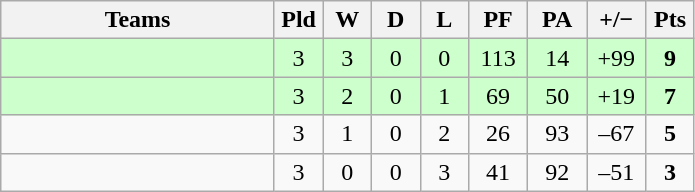<table class="wikitable" style="text-align: center;">
<tr>
<th width="175">Teams</th>
<th width="25">Pld</th>
<th width="25">W</th>
<th width="25">D</th>
<th width="25">L</th>
<th width="32">PF</th>
<th width="32">PA</th>
<th width="32">+/−</th>
<th width="25">Pts</th>
</tr>
<tr bgcolor=ccffcc>
<td align=left></td>
<td>3</td>
<td>3</td>
<td>0</td>
<td>0</td>
<td>113</td>
<td>14</td>
<td>+99</td>
<td><strong>9</strong></td>
</tr>
<tr bgcolor=ccffcc>
<td align=left></td>
<td>3</td>
<td>2</td>
<td>0</td>
<td>1</td>
<td>69</td>
<td>50</td>
<td>+19</td>
<td><strong>7</strong></td>
</tr>
<tr>
<td align=left></td>
<td>3</td>
<td>1</td>
<td>0</td>
<td>2</td>
<td>26</td>
<td>93</td>
<td>–67</td>
<td><strong>5</strong></td>
</tr>
<tr>
<td align=left></td>
<td>3</td>
<td>0</td>
<td>0</td>
<td>3</td>
<td>41</td>
<td>92</td>
<td>–51</td>
<td><strong>3</strong></td>
</tr>
</table>
